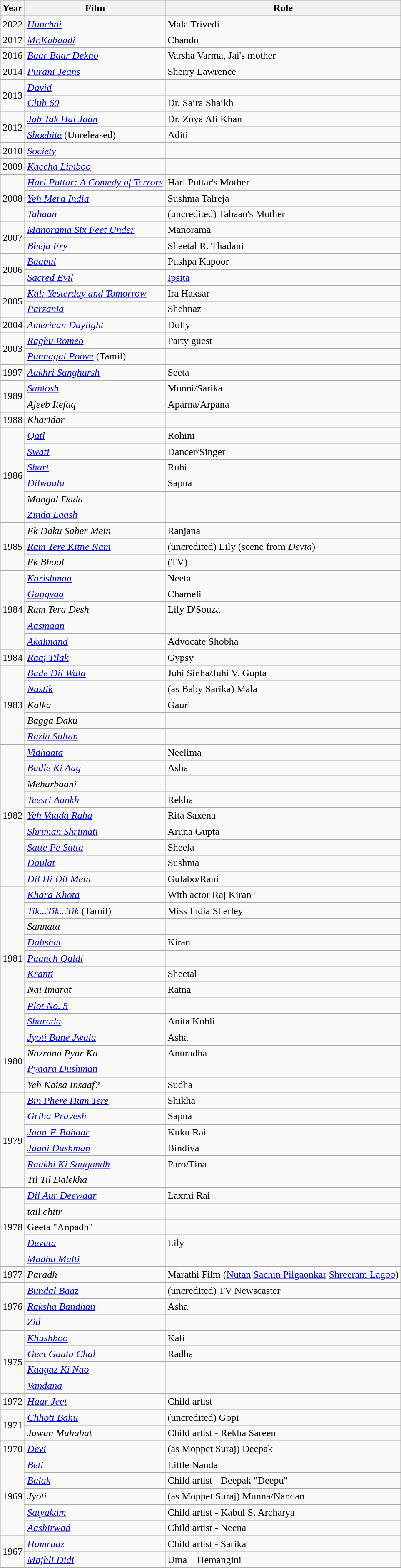<table class="wikitable sortable">
<tr>
<th>Year</th>
<th>Film</th>
<th>Role</th>
</tr>
<tr>
<td>2022</td>
<td><em><a href='#'>Uunchai</a></em></td>
<td>Mala Trivedi</td>
</tr>
<tr>
<td>2017</td>
<td><em><a href='#'>Mr.Kabaadi</a></em></td>
<td>Chando</td>
</tr>
<tr>
<td>2016</td>
<td><em><a href='#'>Baar Baar Dekho</a></em></td>
<td>Varsha Varma, Jai's mother</td>
</tr>
<tr>
<td>2014</td>
<td><em><a href='#'>Purani Jeans</a></em></td>
<td>Sherry Lawrence</td>
</tr>
<tr>
<td rowspan="2">2013</td>
<td><em><a href='#'>David</a></em></td>
<td></td>
</tr>
<tr>
<td><em><a href='#'>Club 60</a></em></td>
<td>Dr. Saira Shaikh</td>
</tr>
<tr>
<td rowspan="2">2012</td>
<td><em><a href='#'>Jab Tak Hai Jaan</a></em></td>
<td>Dr. Zoya Ali Khan</td>
</tr>
<tr>
<td><em><a href='#'>Shoebite</a></em> (Unreleased)</td>
<td>Aditi</td>
</tr>
<tr>
<td>2010</td>
<td><em><a href='#'>Society</a></em></td>
<td></td>
</tr>
<tr>
<td>2009</td>
<td><em><a href='#'>Kaccha Limboo</a></em></td>
<td></td>
</tr>
<tr>
<td rowspan="3">2008</td>
<td><em><a href='#'>Hari Puttar: A Comedy of Terrors</a></em></td>
<td>Hari Puttar's Mother</td>
</tr>
<tr>
<td><em><a href='#'>Yeh Mera India</a></em></td>
<td>Sushma Talreja</td>
</tr>
<tr>
<td><em><a href='#'>Tahaan</a></em></td>
<td>(uncredited) Tahaan's Mother</td>
</tr>
<tr>
<td rowspan="2">2007</td>
<td><em><a href='#'>Manorama Six Feet Under</a></em></td>
<td>Manorama</td>
</tr>
<tr>
<td><em><a href='#'>Bheja Fry</a></em></td>
<td>Sheetal R. Thadani</td>
</tr>
<tr>
<td rowspan="2">2006</td>
<td><em><a href='#'>Baabul</a></em></td>
<td>Pushpa Kapoor</td>
</tr>
<tr>
<td><em><a href='#'>Sacred Evil</a></em></td>
<td><a href='#'>Ipsita</a></td>
</tr>
<tr>
<td rowspan="2">2005</td>
<td><em><a href='#'>Kal: Yesterday and Tomorrow</a></em></td>
<td>Ira Haksar</td>
</tr>
<tr>
<td><em><a href='#'>Parzania</a></em></td>
<td>Shehnaz</td>
</tr>
<tr>
<td>2004</td>
<td><em><a href='#'>American Daylight</a></em></td>
<td>Dolly</td>
</tr>
<tr>
<td rowspan="2">2003</td>
<td><em><a href='#'>Raghu Romeo</a></em></td>
<td>Party guest</td>
</tr>
<tr>
<td><em><a href='#'>Punnagai Poove</a></em> (Tamil)</td>
<td></td>
</tr>
<tr>
<td>1997</td>
<td><em><a href='#'>Aakhri Sanghursh</a></em></td>
<td>Seeta</td>
</tr>
<tr>
<td rowspan="2">1989</td>
<td><em><a href='#'>Santosh</a></em></td>
<td>Munni/Sarika</td>
</tr>
<tr>
<td><em>Ajeeb Itefaq</em></td>
<td>Aparna/Arpana</td>
</tr>
<tr>
<td>1988</td>
<td><em>Kharidar</em></td>
<td></td>
</tr>
<tr>
<td rowspan="6">1986</td>
<td><em><a href='#'>Qatl</a></em></td>
<td>Rohini</td>
</tr>
<tr>
<td><em><a href='#'>Swati</a></em></td>
<td>Dancer/Singer</td>
</tr>
<tr>
<td><em><a href='#'>Shart</a></em></td>
<td>Ruhi</td>
</tr>
<tr>
<td><em><a href='#'>Dilwaala</a></em></td>
<td>Sapna</td>
</tr>
<tr>
<td><em>Mangal Dada</em></td>
<td></td>
</tr>
<tr>
<td><em><a href='#'>Zinda Laash</a></em></td>
<td></td>
</tr>
<tr>
</tr>
<tr>
</tr>
<tr>
<td rowspan="3">1985</td>
<td><em>Ek Daku Saher Mein</em></td>
<td>Ranjana</td>
</tr>
<tr>
<td><em><a href='#'>Ram Tere Kitne Nam</a></em></td>
<td>(uncredited) Lily (scene from <em>Devta</em>)</td>
</tr>
<tr>
<td><em>Ek Bhool</em></td>
<td>(TV)</td>
</tr>
<tr>
<td rowspan="5">1984</td>
<td><em><a href='#'>Karishmaa</a></em></td>
<td>Neeta</td>
</tr>
<tr>
<td><em><a href='#'>Gangvaa</a></em></td>
<td>Chameli</td>
</tr>
<tr>
<td><em>Ram Tera Desh</em></td>
<td>Lily D'Souza</td>
</tr>
<tr>
<td><em><a href='#'>Aasmaan</a></em></td>
<td></td>
</tr>
<tr>
<td><em><a href='#'>Akalmand</a></em></td>
<td>Advocate Shobha</td>
</tr>
<tr>
<td>1984</td>
<td><em><a href='#'>Raaj Tilak</a></em></td>
<td>Gypsy</td>
</tr>
<tr>
<td rowspan="5">1983</td>
<td><em><a href='#'>Bade Dil Wala</a></em></td>
<td>Juhi Sinha/Juhi V. Gupta</td>
</tr>
<tr>
<td><em><a href='#'>Nastik</a></em></td>
<td>(as Baby Sarika) Mala</td>
</tr>
<tr>
<td><em>Kalka</em></td>
<td>Gauri</td>
</tr>
<tr>
<td><em>Bagga Daku</em></td>
<td></td>
</tr>
<tr>
<td><em><a href='#'>Razia Sultan</a></em></td>
<td></td>
</tr>
<tr>
<td rowspan="9">1982</td>
<td><em><a href='#'>Vidhaata</a></em></td>
<td>Neelima</td>
</tr>
<tr>
<td><em><a href='#'>Badle Ki Aag</a></em></td>
<td>Asha</td>
</tr>
<tr>
<td><em>Meharbaani</em></td>
<td></td>
</tr>
<tr>
<td><em><a href='#'>Teesri Aankh</a></em></td>
<td>Rekha</td>
</tr>
<tr>
<td><em><a href='#'>Yeh Vaada Raha</a></em></td>
<td>Rita Saxena</td>
</tr>
<tr>
<td><em><a href='#'>Shriman Shrimati</a></em></td>
<td>Aruna Gupta</td>
</tr>
<tr>
<td><em><a href='#'>Satte Pe Satta</a></em></td>
<td>Sheela</td>
</tr>
<tr>
<td><em><a href='#'>Daulat</a></em></td>
<td>Sushma</td>
</tr>
<tr>
<td><em><a href='#'>Dil Hi Dil Mein</a></em></td>
<td>Gulabo/Rani</td>
</tr>
<tr>
<td rowspan="9">1981</td>
<td><em><a href='#'>Khara Khota</a></em></td>
<td>With actor Raj Kiran</td>
</tr>
<tr>
<td><em><a href='#'>Tik...Tik...Tik</a></em> (Tamil)</td>
<td>Miss India Sherley</td>
</tr>
<tr>
<td><em>Sannata</em></td>
<td></td>
</tr>
<tr>
<td><em><a href='#'>Dahshat</a></em></td>
<td>Kiran</td>
</tr>
<tr>
<td><em><a href='#'>Paanch Qaidi</a></em></td>
<td></td>
</tr>
<tr>
<td><em><a href='#'>Kranti</a></em></td>
<td>Sheetal</td>
</tr>
<tr>
<td><em>Nai Imarat</em></td>
<td>Ratna</td>
</tr>
<tr>
<td><em><a href='#'>Plot No. 5</a></em></td>
<td></td>
</tr>
<tr>
<td><em><a href='#'>Sharada</a></em></td>
<td>Anita Kohli</td>
</tr>
<tr>
<td rowspan="4">1980</td>
<td><em><a href='#'>Jyoti Bane Jwala</a></em></td>
<td>Asha</td>
</tr>
<tr>
<td><em>Nazrana Pyar Ka</em></td>
<td>Anuradha</td>
</tr>
<tr>
<td><em><a href='#'>Pyaara Dushman</a></em></td>
<td></td>
</tr>
<tr>
<td><em>Yeh Kaisa Insaaf?</em></td>
<td>Sudha</td>
</tr>
<tr>
<td rowspan="6">1979</td>
<td><em><a href='#'>Bin Phere Hum Tere</a></em></td>
<td>Shikha</td>
</tr>
<tr>
<td><em><a href='#'>Griha Pravesh</a></em></td>
<td>Sapna</td>
</tr>
<tr>
<td><em><a href='#'>Jaan-E-Bahaar</a></em></td>
<td>Kuku Rai</td>
</tr>
<tr>
<td><em><a href='#'>Jaani Dushman</a></em></td>
<td>Bindiya</td>
</tr>
<tr>
<td><em><a href='#'>Raakhi Ki Saugandh</a></em></td>
<td>Paro/Tina</td>
</tr>
<tr>
<td><em>Til Til Dalekha</em></td>
<td></td>
</tr>
<tr>
<td rowspan="5">1978</td>
<td><em><a href='#'>Dil Aur Deewaar</a></em></td>
<td>Laxmi Rai</td>
</tr>
<tr>
<td><em>tail chitr</em></td>
<td></td>
</tr>
<tr>
<td>Geeta "Anpadh"</td>
</tr>
<tr>
<td><em><a href='#'>Devata</a></em></td>
<td>Lily</td>
</tr>
<tr>
<td><em><a href='#'>Madhu Malti</a></em></td>
<td></td>
</tr>
<tr>
<td>1977</td>
<td><em>Paradh</em></td>
<td>Marathi Film (<a href='#'>Nutan</a> <a href='#'>Sachin Pilgaonkar</a> <a href='#'>Shreeram Lagoo</a>)</td>
</tr>
<tr>
<td rowspan="3">1976</td>
<td><em><a href='#'>Bundal Baaz</a></em></td>
<td>(uncredited) TV Newscaster</td>
</tr>
<tr>
<td><em><a href='#'>Raksha Bandhan</a></em></td>
<td>Asha</td>
</tr>
<tr>
<td><em><a href='#'>Zid</a></em></td>
<td></td>
</tr>
<tr>
<td rowspan="4">1975</td>
<td><em><a href='#'>Khushboo</a></em></td>
<td>Kali</td>
</tr>
<tr>
<td><em><a href='#'>Geet Gaata Chal</a></em></td>
<td>Radha</td>
</tr>
<tr>
<td><em><a href='#'>Kaagaz Ki Nao</a></em></td>
<td></td>
</tr>
<tr>
<td><em><a href='#'>Vandana</a></em></td>
<td></td>
</tr>
<tr>
<td>1972</td>
<td><em><a href='#'>Haar Jeet</a></em></td>
<td>Child artist</td>
</tr>
<tr>
<td rowspan="2">1971</td>
<td><em><a href='#'>Chhoti Bahu</a></em></td>
<td>(uncredited) Gopi</td>
</tr>
<tr>
<td><em>Jawan Muhabat</em></td>
<td>Child artist - Rekha Sareen</td>
</tr>
<tr>
<td>1970</td>
<td><em><a href='#'>Devi</a></em></td>
<td>(as Moppet Suraj) Deepak</td>
</tr>
<tr>
<td rowspan="5">1969</td>
<td><em><a href='#'>Beti</a></em></td>
<td>Little Nanda</td>
</tr>
<tr>
<td><em><a href='#'>Balak</a></em></td>
<td>Child artist - Deepak "Deepu"</td>
</tr>
<tr>
<td><em>Jyoti</em></td>
<td>(as Moppet Suraj) Munna/Nandan</td>
</tr>
<tr>
<td><em><a href='#'>Satyakam</a></em></td>
<td>Child artist - Kabul S. Archarya</td>
</tr>
<tr>
<td><em><a href='#'>Aashirwad</a></em></td>
<td>Child artist - Neena</td>
</tr>
<tr>
<td rowspan="2">1967</td>
<td><em><a href='#'>Hamraaz</a></em></td>
<td>Child artist - Sarika</td>
</tr>
<tr>
<td><em><a href='#'>Majhli Didi</a></em></td>
<td>Uma – Hemangini</td>
</tr>
</table>
